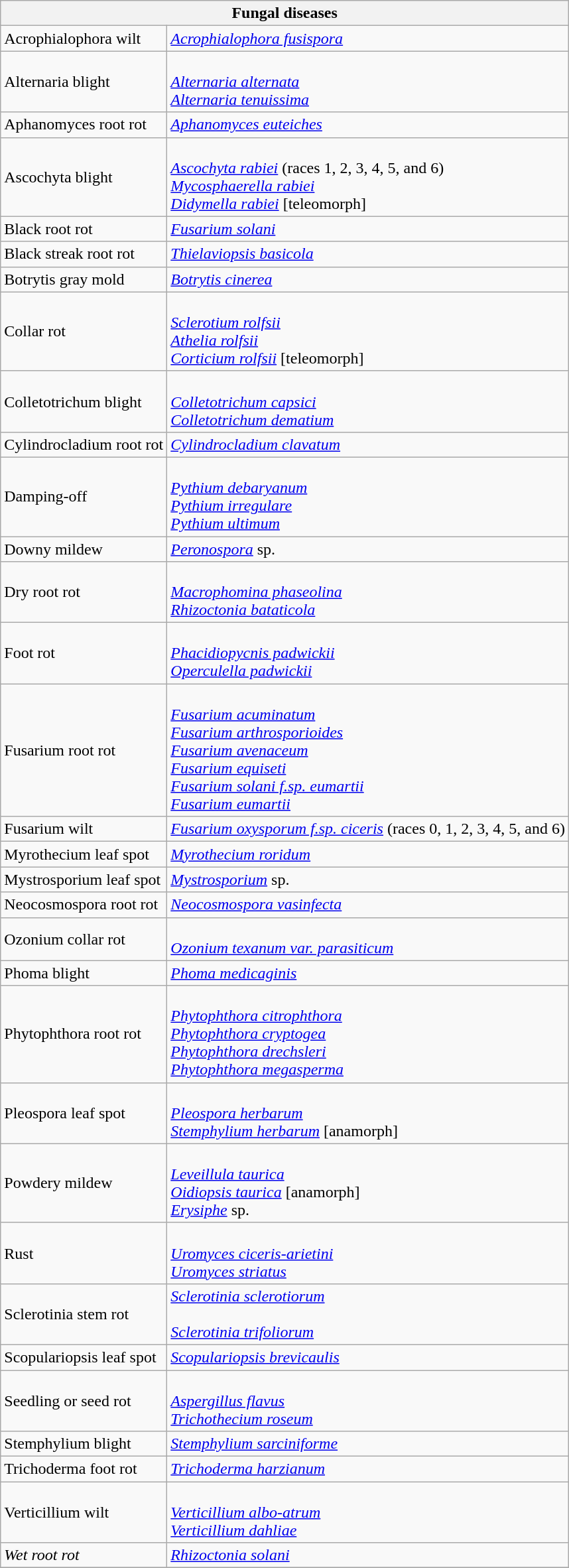<table class="wikitable" style="clear">
<tr>
<th colspan=2><strong>Fungal diseases</strong><br></th>
</tr>
<tr>
<td>Acrophialophora wilt</td>
<td><em><a href='#'>Acrophialophora fusispora</a></em></td>
</tr>
<tr>
<td>Alternaria blight</td>
<td><br><em><a href='#'>Alternaria alternata</a></em><br>
<em><a href='#'>Alternaria tenuissima</a></em></td>
</tr>
<tr>
<td>Aphanomyces root rot</td>
<td><em><a href='#'>Aphanomyces euteiches</a></em></td>
</tr>
<tr>
<td>Ascochyta blight</td>
<td><br><em><a href='#'>Ascochyta rabiei</a></em> (races 1, 2, 3, 4, 5, and 6) <br>
<em><a href='#'>Mycosphaerella rabiei</a></em> <br>
 <em><a href='#'>Didymella rabiei</a></em> [teleomorph]</td>
</tr>
<tr>
<td>Black root rot</td>
<td><em><a href='#'>Fusarium solani</a></em></td>
</tr>
<tr>
<td>Black streak root rot</td>
<td><em><a href='#'>Thielaviopsis basicola</a></em></td>
</tr>
<tr>
<td>Botrytis gray mold</td>
<td><em><a href='#'>Botrytis cinerea</a></em></td>
</tr>
<tr>
<td>Collar rot</td>
<td><br><em><a href='#'>Sclerotium rolfsii</a></em><br>
<em><a href='#'>Athelia rolfsii</a></em> <br>
 <em><a href='#'>Corticium rolfsii</a></em> [teleomorph]</td>
</tr>
<tr>
<td>Colletotrichum blight</td>
<td><br><em><a href='#'>Colletotrichum capsici</a></em><br>
<em><a href='#'>Colletotrichum dematium</a></em></td>
</tr>
<tr>
<td>Cylindrocladium root rot</td>
<td><em><a href='#'>Cylindrocladium clavatum</a></em></td>
</tr>
<tr>
<td>Damping-off</td>
<td><br><em><a href='#'>Pythium debaryanum</a></em><br>
<em><a href='#'>Pythium irregulare</a></em><br>
<em><a href='#'>Pythium ultimum</a></em></td>
</tr>
<tr>
<td>Downy mildew</td>
<td><em><a href='#'>Peronospora</a></em> sp.</td>
</tr>
<tr>
<td>Dry root rot</td>
<td><br><em><a href='#'>Macrophomina phaseolina</a></em> <br>
 <em><a href='#'>Rhizoctonia bataticola</a></em></td>
</tr>
<tr>
<td>Foot rot</td>
<td><br><em><a href='#'>Phacidiopycnis padwickii</a></em> <br>
 <em><a href='#'>Operculella padwickii</a></em></td>
</tr>
<tr>
<td>Fusarium root rot</td>
<td><br><em><a href='#'>Fusarium acuminatum</a></em><br>
<em><a href='#'>Fusarium arthrosporioides</a></em><br>
<em><a href='#'>Fusarium avenaceum</a></em><br>
<em><a href='#'>Fusarium equiseti</a></em><br>
<em><a href='#'>Fusarium solani f.sp. eumartii</a></em> <br>
 <em><a href='#'>Fusarium eumartii</a></em></td>
</tr>
<tr>
<td>Fusarium wilt</td>
<td><em><a href='#'>Fusarium oxysporum f.sp. ciceris</a></em> (races 0, 1, 2, 3, 4, 5, and 6)</td>
</tr>
<tr>
<td>Myrothecium leaf spot</td>
<td><em><a href='#'>Myrothecium roridum</a></em></td>
</tr>
<tr>
<td>Mystrosporium leaf spot</td>
<td><em><a href='#'>Mystrosporium</a></em> sp.</td>
</tr>
<tr>
<td>Neocosmospora root rot</td>
<td><em><a href='#'>Neocosmospora vasinfecta</a></em></td>
</tr>
<tr>
<td>Ozonium collar rot</td>
<td><br><em><a href='#'>Ozonium texanum var. parasiticum</a></em></td>
</tr>
<tr>
<td>Phoma blight</td>
<td><em><a href='#'>Phoma medicaginis</a></em></td>
</tr>
<tr>
<td>Phytophthora root rot</td>
<td><br><em><a href='#'>Phytophthora citrophthora</a></em><br>
<em><a href='#'>Phytophthora cryptogea</a></em><br>
<em><a href='#'>Phytophthora drechsleri</a></em><br>
<em><a href='#'>Phytophthora megasperma</a></em></td>
</tr>
<tr>
<td>Pleospora leaf spot</td>
<td><br><em><a href='#'>Pleospora herbarum</a></em> <br>
<em><a href='#'>Stemphylium herbarum</a></em> [anamorph]</td>
</tr>
<tr>
<td>Powdery mildew</td>
<td><br><em><a href='#'>Leveillula taurica</a></em><br>
<em><a href='#'>Oidiopsis taurica</a></em> [anamorph]<br>
<em><a href='#'>Erysiphe</a></em> sp.</td>
</tr>
<tr>
<td>Rust</td>
<td><br><em><a href='#'>Uromyces ciceris-arietini</a></em><br>
<em><a href='#'>Uromyces striatus</a></em></td>
</tr>
<tr>
<td>Sclerotinia stem rot</td>
<td><em><a href='#'>Sclerotinia sclerotiorum</a></em><br><br><em><a href='#'>Sclerotinia trifoliorum</a></em></td>
</tr>
<tr>
<td>Scopulariopsis leaf spot</td>
<td><em><a href='#'>Scopulariopsis brevicaulis</a></em></td>
</tr>
<tr>
<td>Seedling or seed rot</td>
<td><br><em><a href='#'>Aspergillus flavus</a></em><br>
<em><a href='#'>Trichothecium roseum</a></em></td>
</tr>
<tr>
<td>Stemphylium blight</td>
<td><em><a href='#'>Stemphylium sarciniforme</a></em></td>
</tr>
<tr>
<td>Trichoderma foot rot</td>
<td><em><a href='#'>Trichoderma harzianum</a></em></td>
</tr>
<tr>
<td>Verticillium wilt</td>
<td><br><em><a href='#'>Verticillium albo-atrum</a></em><br>
<em><a href='#'>Verticillium dahliae</a></em></td>
</tr>
<tr>
<td><em>Wet root rot</em></td>
<td><em><a href='#'>Rhizoctonia solani</a></em></td>
</tr>
<tr>
</tr>
</table>
